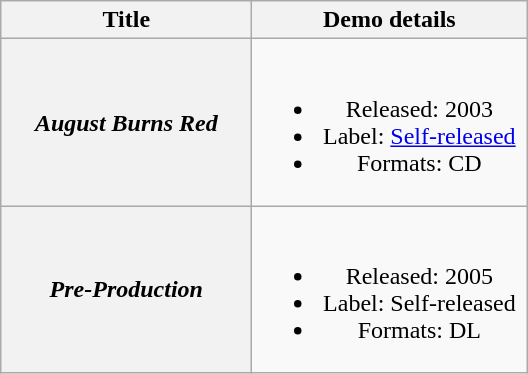<table class="wikitable plainrowheaders" style="text-align:center;">
<tr>
<th scope="col" style="width:10em;">Title</th>
<th scope="col" style="width:11em;">Demo details</th>
</tr>
<tr>
<th scope="row"><em>August Burns Red</em></th>
<td><br><ul><li>Released: 2003</li><li>Label: <a href='#'>Self-released</a></li><li>Formats: CD</li></ul></td>
</tr>
<tr>
<th scope="row"><em>Pre-Production</em></th>
<td><br><ul><li>Released: 2005</li><li>Label: Self-released</li><li>Formats: DL</li></ul></td>
</tr>
</table>
